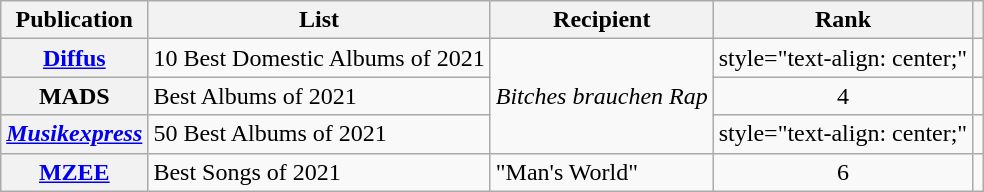<table class="wikitable plainrowheaders">
<tr>
<th scope="col">Publication</th>
<th scope="col" class="unsortable">List</th>
<th scope="col" class="unsortable">Recipient</th>
<th scope="col" data-sort-type="number">Rank</th>
<th scope="col" class="unsortable"></th>
</tr>
<tr>
<th scope="row"><a href='#'>Diffus</a></th>
<td>10 Best Domestic Albums of 2021</td>
<td rowspan="3"><em>Bitches brauchen Rap</em></td>
<td>style="text-align: center;" </td>
<td style="text-align: center;"></td>
</tr>
<tr>
<th scope="row">MADS</th>
<td>Best Albums of 2021</td>
<td style="text-align: center;">4</td>
<td style="text-align: center;"></td>
</tr>
<tr>
<th scope="row"><em><a href='#'>Musikexpress</a></em></th>
<td>50 Best Albums of 2021</td>
<td>style="text-align: center;" </td>
<td style="text-align: center;"></td>
</tr>
<tr>
<th scope="row"><a href='#'>MZEE</a></th>
<td>Best Songs of 2021</td>
<td>"Man's World"</td>
<td style="text-align: center;">6</td>
<td style="text-align: center;"></td>
</tr>
</table>
